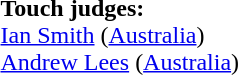<table width=100%>
<tr>
<td><br><strong>Touch judges:</strong>
<br><a href='#'>Ian Smith</a> (<a href='#'>Australia</a>)
<br><a href='#'>Andrew Lees</a> (<a href='#'>Australia</a>)</td>
</tr>
</table>
